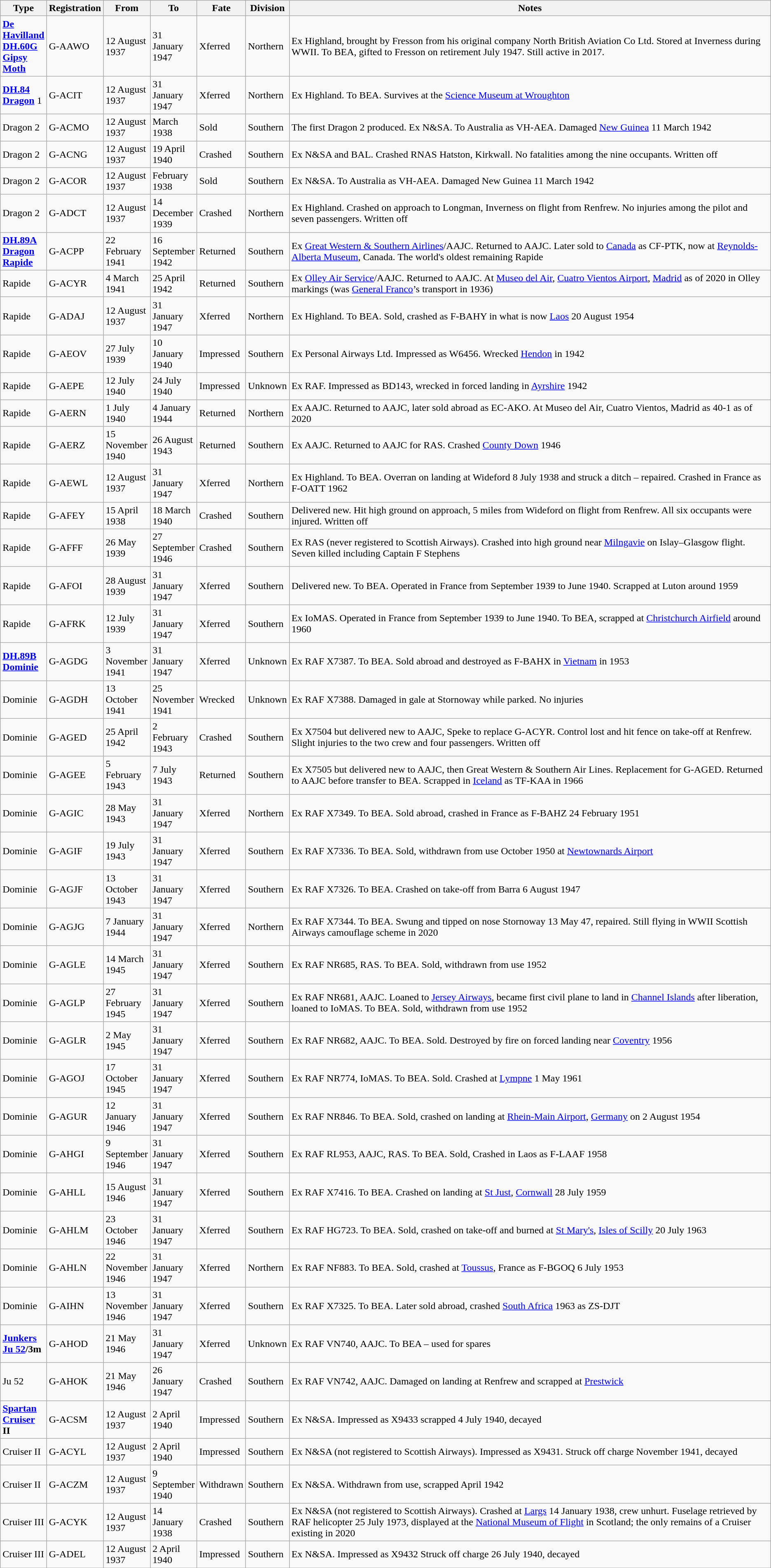<table class="wikitable">
<tr>
<th>Type</th>
<th>Registration</th>
<th>From</th>
<th>To</th>
<th>Fate</th>
<th>Division</th>
<th style="width: 600pt;">Notes</th>
</tr>
<tr>
<td><a href='#'><strong>De Havilland DH.60G<br>Gipsy Moth</strong></a></td>
<td>G-AAWO</td>
<td>12 August 1937</td>
<td>31 January 1947</td>
<td>Xferred</td>
<td>Northern</td>
<td>Ex Highland, brought by Fresson from his original company North British Aviation Co Ltd. Stored at Inverness during WWII. To BEA, gifted to Fresson on retirement July 1947. Still active in 2017.</td>
</tr>
<tr>
<td><a href='#'><strong>DH.84 Dragon</strong></a> 1</td>
<td>G-ACIT</td>
<td>12 August 1937</td>
<td>31 January 1947</td>
<td>Xferred</td>
<td>Northern</td>
<td>Ex Highland. To BEA. Survives at the <a href='#'>Science Museum at Wroughton</a></td>
</tr>
<tr>
<td>Dragon 2</td>
<td>G-ACMO</td>
<td>12 August 1937</td>
<td>March 1938</td>
<td>Sold</td>
<td>Southern</td>
<td>The first Dragon 2 produced. Ex N&SA. To Australia as VH-AEA. Damaged <a href='#'>New Guinea</a> 11 March 1942</td>
</tr>
<tr>
<td>Dragon 2</td>
<td>G-ACNG</td>
<td>12 August 1937</td>
<td>19 April 1940</td>
<td>Crashed</td>
<td>Southern</td>
<td>Ex N&SA and BAL. Crashed RNAS Hatston, Kirkwall. No fatalities among the nine occupants. Written off</td>
</tr>
<tr>
<td>Dragon 2</td>
<td>G-ACOR</td>
<td>12 August 1937</td>
<td>February 1938</td>
<td>Sold</td>
<td>Southern</td>
<td>Ex N&SA. To Australia as VH-AEA. Damaged New Guinea 11 March 1942</td>
</tr>
<tr>
<td>Dragon 2</td>
<td>G-ADCT</td>
<td>12 August 1937</td>
<td>14 December 1939</td>
<td>Crashed</td>
<td>Northern</td>
<td>Ex Highland. Crashed on approach to Longman, Inverness on flight from Renfrew. No injuries among the pilot and seven passengers. Written off</td>
</tr>
<tr>
<td><a href='#'><strong>DH.89A Dragon Rapide</strong></a></td>
<td>G-ACPP</td>
<td>22 February 1941</td>
<td>16 September 1942</td>
<td>Returned</td>
<td>Southern</td>
<td>Ex <a href='#'>Great Western & Southern Airlines</a>/AAJC. Returned to AAJC. Later sold to <a href='#'>Canada</a> as CF-PTK, now at <a href='#'>Reynolds-Alberta Museum</a>, Canada. The world's oldest remaining Rapide</td>
</tr>
<tr>
<td>Rapide</td>
<td>G-ACYR</td>
<td>4 March 1941</td>
<td>25 April 1942</td>
<td>Returned</td>
<td>Southern</td>
<td>Ex <a href='#'>Olley Air Service</a>/AAJC. Returned to AAJC. At <a href='#'>Museo del Air</a>, <a href='#'>Cuatro Vientos Airport</a>, <a href='#'>Madrid</a> as of 2020 in Olley markings (was <a href='#'>General Franco</a>’s transport in 1936)</td>
</tr>
<tr>
<td>Rapide</td>
<td>G-ADAJ</td>
<td>12 August 1937</td>
<td>31 January 1947</td>
<td>Xferred</td>
<td>Northern</td>
<td>Ex Highland. To BEA. Sold, crashed as F-BAHY in what is now <a href='#'>Laos</a> 20 August 1954</td>
</tr>
<tr>
<td>Rapide</td>
<td>G-AEOV</td>
<td>27 July 1939</td>
<td>10 January 1940</td>
<td>Impressed</td>
<td>Southern</td>
<td>Ex Personal Airways Ltd. Impressed as W6456. Wrecked <a href='#'>Hendon</a> in 1942</td>
</tr>
<tr>
<td>Rapide</td>
<td>G-AEPE</td>
<td>12 July 1940</td>
<td>24 July 1940</td>
<td>Impressed</td>
<td>Unknown</td>
<td>Ex RAF. Impressed as BD143, wrecked in forced landing in <a href='#'>Ayrshire</a> 1942</td>
</tr>
<tr>
<td>Rapide</td>
<td>G-AERN</td>
<td>1 July 1940</td>
<td>4 January 1944</td>
<td>Returned</td>
<td>Northern</td>
<td>Ex AAJC. Returned to AAJC, later sold abroad as EC-AKO. At Museo del Air, Cuatro Vientos, Madrid as 40-1 as of 2020</td>
</tr>
<tr>
<td>Rapide</td>
<td>G-AERZ</td>
<td>15 November 1940</td>
<td>26 August 1943</td>
<td>Returned</td>
<td>Southern</td>
<td>Ex AAJC. Returned to AAJC for RAS. Crashed <a href='#'>County Down</a> 1946</td>
</tr>
<tr>
<td>Rapide</td>
<td>G-AEWL</td>
<td>12 August 1937</td>
<td>31 January 1947</td>
<td>Xferred</td>
<td>Northern</td>
<td>Ex Highland. To BEA. Overran on landing at Wideford 8 July 1938 and struck a ditch – repaired. Crashed in France as F-OATT 1962</td>
</tr>
<tr>
<td>Rapide</td>
<td>G-AFEY</td>
<td>15 April 1938</td>
<td>18 March 1940</td>
<td>Crashed</td>
<td>Southern</td>
<td>Delivered new. Hit high ground on approach, 5 miles from Wideford on flight from Renfrew. All six occupants were injured. Written off</td>
</tr>
<tr>
<td>Rapide</td>
<td>G-AFFF</td>
<td>26 May 1939</td>
<td>27 September 1946</td>
<td>Crashed</td>
<td>Southern</td>
<td>Ex RAS (never registered to Scottish Airways). Crashed into high ground near <a href='#'>Milngavie</a> on Islay–Glasgow flight. Seven killed including Captain F Stephens</td>
</tr>
<tr>
<td>Rapide</td>
<td>G-AFOI</td>
<td>28 August 1939</td>
<td>31 January 1947</td>
<td>Xferred</td>
<td>Southern</td>
<td>Delivered new. To BEA. Operated in France from September 1939 to June 1940. Scrapped at Luton around 1959</td>
</tr>
<tr>
<td>Rapide</td>
<td>G-AFRK</td>
<td>12 July 1939</td>
<td>31 January 1947</td>
<td>Xferred</td>
<td>Southern</td>
<td>Ex IoMAS. Operated in France from September 1939 to June 1940. To BEA, scrapped at <a href='#'>Christchurch Airfield</a> around 1960</td>
</tr>
<tr>
<td><a href='#'><strong>DH.89B Dominie</strong></a></td>
<td>G-AGDG</td>
<td>3 November 1941</td>
<td>31 January 1947</td>
<td>Xferred</td>
<td>Unknown</td>
<td>Ex RAF X7387. To BEA. Sold abroad and destroyed as F-BAHX in <a href='#'>Vietnam</a> in 1953</td>
</tr>
<tr>
<td>Dominie</td>
<td>G-AGDH</td>
<td>13 October 1941</td>
<td>25 November 1941</td>
<td>Wrecked</td>
<td>Unknown</td>
<td>Ex RAF X7388. Damaged in gale at Stornoway while parked. No injuries</td>
</tr>
<tr>
<td>Dominie</td>
<td>G-AGED</td>
<td>25 April 1942</td>
<td>2 February 1943</td>
<td>Crashed</td>
<td>Southern</td>
<td>Ex X7504 but delivered new to AAJC, Speke to replace G-ACYR. Control lost and hit fence on take-off at Renfrew. Slight injuries to the two crew and four passengers. Written off</td>
</tr>
<tr>
<td>Dominie</td>
<td>G-AGEE</td>
<td>5 February 1943</td>
<td>7 July 1943</td>
<td>Returned</td>
<td>Southern</td>
<td>Ex X7505 but delivered new to AAJC, then Great Western & Southern Air Lines. Replacement for G-AGED. Returned to AAJC before transfer to BEA. Scrapped in <a href='#'>Iceland</a> as TF-KAA in 1966</td>
</tr>
<tr>
<td>Dominie</td>
<td>G-AGIC</td>
<td>28 May 1943</td>
<td>31 January 1947</td>
<td>Xferred</td>
<td>Northern</td>
<td>Ex RAF X7349. To BEA. Sold abroad, crashed in France as F-BAHZ 24 February 1951</td>
</tr>
<tr>
<td>Dominie</td>
<td>G-AGIF</td>
<td>19 July 1943</td>
<td>31 January 1947</td>
<td>Xferred</td>
<td>Southern</td>
<td>Ex RAF X7336. To BEA. Sold, withdrawn from use October 1950 at <a href='#'>Newtownards Airport</a></td>
</tr>
<tr>
<td>Dominie</td>
<td>G-AGJF</td>
<td>13 October 1943</td>
<td>31 January 1947</td>
<td>Xferred</td>
<td>Southern</td>
<td>Ex RAF X7326. To BEA. Crashed on take-off from Barra 6 August 1947</td>
</tr>
<tr>
<td>Dominie</td>
<td>G-AGJG</td>
<td>7 January 1944</td>
<td>31 January 1947</td>
<td>Xferred</td>
<td>Northern</td>
<td>Ex RAF X7344. To BEA. Swung and tipped on nose Stornoway 13 May 47, repaired. Still flying in WWII Scottish Airways camouflage scheme in 2020</td>
</tr>
<tr>
<td>Dominie</td>
<td>G-AGLE</td>
<td>14 March 1945</td>
<td>31 January 1947</td>
<td>Xferred</td>
<td>Southern</td>
<td>Ex RAF NR685, RAS. To BEA. Sold, withdrawn from use 1952</td>
</tr>
<tr>
<td>Dominie</td>
<td>G-AGLP</td>
<td>27 February 1945</td>
<td>31 January 1947</td>
<td>Xferred</td>
<td>Southern</td>
<td>Ex RAF NR681, AAJC. Loaned to <a href='#'>Jersey Airways</a>, became first civil plane to land in <a href='#'>Channel Islands</a> after liberation, loaned to IoMAS. To BEA. Sold, withdrawn from use 1952</td>
</tr>
<tr>
<td>Dominie</td>
<td>G-AGLR</td>
<td>2 May 1945</td>
<td>31 January 1947</td>
<td>Xferred</td>
<td>Southern</td>
<td>Ex RAF NR682, AAJC. To BEA. Sold. Destroyed by fire on forced landing near <a href='#'>Coventry</a> 1956</td>
</tr>
<tr>
<td>Dominie</td>
<td>G-AGOJ</td>
<td>17 October 1945</td>
<td>31 January 1947</td>
<td>Xferred</td>
<td>Southern</td>
<td>Ex RAF NR774, IoMAS. To BEA. Sold. Crashed at <a href='#'>Lympne</a> 1 May 1961</td>
</tr>
<tr>
<td>Dominie</td>
<td>G-AGUR</td>
<td>12 January 1946</td>
<td>31 January 1947</td>
<td>Xferred</td>
<td>Southern</td>
<td>Ex RAF NR846. To BEA. Sold, crashed on landing at <a href='#'>Rhein-Main Airport</a>, <a href='#'>Germany</a> on 2 August 1954</td>
</tr>
<tr>
<td>Dominie</td>
<td>G-AHGI</td>
<td>9 September 1946</td>
<td>31 January 1947</td>
<td>Xferred</td>
<td>Southern</td>
<td>Ex RAF RL953, AAJC, RAS. To BEA. Sold, Crashed in Laos as F-LAAF 1958</td>
</tr>
<tr>
<td>Dominie</td>
<td>G-AHLL</td>
<td>15 August 1946</td>
<td>31 January 1947</td>
<td>Xferred</td>
<td>Southern</td>
<td>Ex RAF X7416. To BEA. Crashed on landing at <a href='#'>St Just</a>, <a href='#'>Cornwall</a> 28 July 1959</td>
</tr>
<tr>
<td>Dominie</td>
<td>G-AHLM</td>
<td>23 October 1946</td>
<td>31 January 1947</td>
<td>Xferred</td>
<td>Southern</td>
<td>Ex RAF HG723. To BEA. Sold, crashed on take-off and burned at <a href='#'>St Mary's</a>, <a href='#'>Isles of Scilly</a> 20 July 1963</td>
</tr>
<tr>
<td>Dominie</td>
<td>G-AHLN</td>
<td>22 November 1946</td>
<td>31 January 1947</td>
<td>Xferred</td>
<td>Northern</td>
<td>Ex RAF NF883. To BEA. Sold, crashed at <a href='#'>Toussus</a>, France as F-BGOQ 6 July 1953</td>
</tr>
<tr>
<td>Dominie</td>
<td>G-AIHN</td>
<td>13 November 1946</td>
<td>31 January 1947</td>
<td>Xferred</td>
<td>Southern</td>
<td>Ex RAF X7325. To BEA. Later sold abroad, crashed <a href='#'>South Africa</a> 1963 as ZS-DJT</td>
</tr>
<tr>
<td><strong><a href='#'>Junkers Ju 52</a>/3m</strong></td>
<td>G-AHOD</td>
<td>21 May 1946</td>
<td>31 January 1947</td>
<td>Xferred</td>
<td>Unknown</td>
<td>Ex RAF VN740, AAJC. To BEA – used for spares</td>
</tr>
<tr>
<td>Ju 52</td>
<td>G-AHOK</td>
<td>21 May 1946</td>
<td>26 January 1947</td>
<td>Crashed</td>
<td>Southern</td>
<td>Ex RAF VN742, AAJC. Damaged on landing at Renfrew and scrapped at <a href='#'>Prestwick</a></td>
</tr>
<tr>
<td><strong><a href='#'>Spartan Cruiser</a> II</strong></td>
<td>G-ACSM</td>
<td>12 August 1937</td>
<td>2 April 1940</td>
<td>Impressed</td>
<td>Southern</td>
<td>Ex N&SA. Impressed as X9433 scrapped 4 July 1940, decayed</td>
</tr>
<tr>
<td>Cruiser II</td>
<td>G-ACYL</td>
<td>12 August 1937</td>
<td>2 April 1940</td>
<td>Impressed</td>
<td>Southern</td>
<td>Ex N&SA (not registered to Scottish Airways). Impressed as X9431. Struck off charge November 1941, decayed</td>
</tr>
<tr>
<td>Cruiser II</td>
<td>G-ACZM</td>
<td>12 August 1937</td>
<td>9 September 1940</td>
<td>Withdrawn</td>
<td>Southern</td>
<td>Ex N&SA. Withdrawn from use, scrapped April 1942</td>
</tr>
<tr>
<td>Cruiser III</td>
<td>G-ACYK</td>
<td>12 August 1937</td>
<td>14 January 1938</td>
<td>Crashed</td>
<td>Southern</td>
<td>Ex N&SA (not registered to Scottish Airways). Crashed at <a href='#'>Largs</a> 14 January 1938, crew unhurt. Fuselage retrieved by RAF helicopter 25 July 1973, displayed at the <a href='#'>National Museum of Flight</a> in Scotland; the only remains of a Cruiser existing in 2020</td>
</tr>
<tr>
<td>Cruiser III</td>
<td>G-ADEL</td>
<td>12 August 1937</td>
<td>2 April 1940</td>
<td>Impressed</td>
<td>Southern</td>
<td>Ex N&SA. Impressed as X9432 Struck off charge 26 July 1940, decayed</td>
</tr>
<tr>
</tr>
</table>
